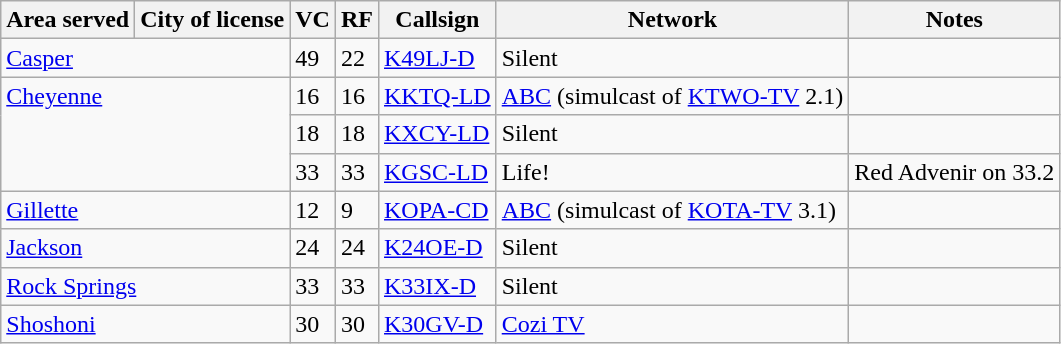<table class="sortable wikitable" style="margin: 1em 1em 1em 0; background: #f9f9f9;">
<tr>
<th>Area served</th>
<th>City of license</th>
<th>VC</th>
<th>RF</th>
<th>Callsign</th>
<th>Network</th>
<th class="unsortable">Notes</th>
</tr>
<tr style="vertical-align: top; text-align: left;">
<td colspan="2"><a href='#'>Casper</a></td>
<td>49</td>
<td>22</td>
<td><a href='#'>K49LJ-D</a></td>
<td>Silent</td>
<td></td>
</tr>
<tr style="vertical-align: top; text-align: left;">
<td colspan="2" rowspan="3"><a href='#'>Cheyenne</a></td>
<td>16</td>
<td>16</td>
<td><a href='#'>KKTQ-LD</a></td>
<td><a href='#'>ABC</a> (simulcast of <a href='#'>KTWO-TV</a> 2.1)</td>
<td></td>
</tr>
<tr style="vertical-align: top; text-align: left;">
<td>18</td>
<td>18</td>
<td><a href='#'>KXCY-LD</a></td>
<td>Silent</td>
<td></td>
</tr>
<tr style="vertical-align: top; text-align: left;">
<td>33</td>
<td>33</td>
<td><a href='#'>KGSC-LD</a></td>
<td>Life!</td>
<td>Red Advenir on 33.2</td>
</tr>
<tr style="vertical-align: top; text-align: left;">
<td colspan="2"><a href='#'>Gillette</a></td>
<td>12</td>
<td>9</td>
<td><a href='#'>KOPA-CD</a></td>
<td><a href='#'>ABC</a> (simulcast of <a href='#'>KOTA-TV</a> 3.1)</td>
<td></td>
</tr>
<tr style="vertical-align: top; text-align: left;">
<td colspan="2"><a href='#'>Jackson</a></td>
<td>24</td>
<td>24</td>
<td><a href='#'>K24OE-D</a></td>
<td>Silent</td>
<td></td>
</tr>
<tr style="vertical-align: top; text-align: left;">
<td colspan="2"><a href='#'>Rock Springs</a></td>
<td>33</td>
<td>33</td>
<td><a href='#'>K33IX-D</a></td>
<td>Silent</td>
<td></td>
</tr>
<tr style="vertical-align: top; text-align: left;">
<td colspan="2"><a href='#'>Shoshoni</a></td>
<td>30</td>
<td>30</td>
<td><a href='#'>K30GV-D</a></td>
<td><a href='#'>Cozi TV</a></td>
<td></td>
</tr>
</table>
